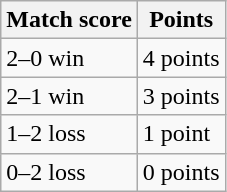<table class="wikitable">
<tr>
<th>Match score</th>
<th>Points</th>
</tr>
<tr>
<td>2–0 win</td>
<td>4 points</td>
</tr>
<tr>
<td>2–1 win</td>
<td>3 points</td>
</tr>
<tr>
<td>1–2 loss</td>
<td>1 point</td>
</tr>
<tr>
<td>0–2 loss</td>
<td>0 points</td>
</tr>
</table>
